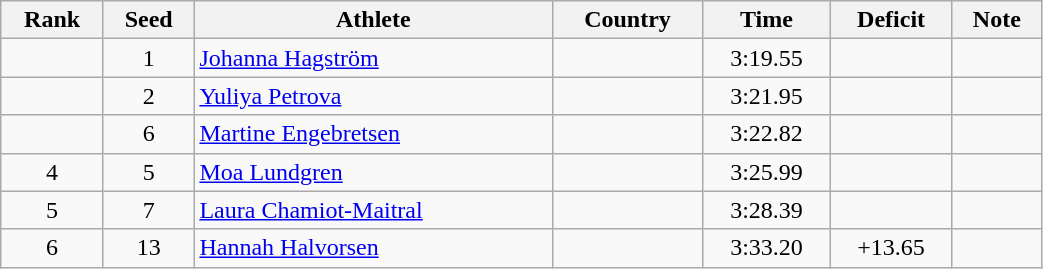<table class="wikitable sortable" style="text-align:center" width=55%>
<tr>
<th>Rank</th>
<th>Seed</th>
<th>Athlete</th>
<th>Country</th>
<th>Time</th>
<th>Deficit</th>
<th>Note</th>
</tr>
<tr>
<td></td>
<td>1</td>
<td align="left"><a href='#'>Johanna Hagström</a></td>
<td align=left></td>
<td>3:19.55</td>
<td></td>
<td></td>
</tr>
<tr>
<td></td>
<td>2</td>
<td align="left"><a href='#'>Yuliya Petrova</a></td>
<td align=left></td>
<td>3:21.95</td>
<td></td>
<td></td>
</tr>
<tr>
<td></td>
<td>6</td>
<td align=left><a href='#'>Martine Engebretsen</a></td>
<td align=left></td>
<td>3:22.82</td>
<td></td>
<td></td>
</tr>
<tr>
<td>4</td>
<td>5</td>
<td align=left><a href='#'>Moa Lundgren</a></td>
<td align=left></td>
<td>3:25.99</td>
<td></td>
<td></td>
</tr>
<tr>
<td>5</td>
<td>7</td>
<td align=left><a href='#'>Laura Chamiot-Maitral</a></td>
<td align=left></td>
<td>3:28.39</td>
<td></td>
<td></td>
</tr>
<tr>
<td>6</td>
<td>13</td>
<td align=left><a href='#'>Hannah Halvorsen</a></td>
<td align=left></td>
<td>3:33.20</td>
<td>+13.65</td>
<td></td>
</tr>
</table>
